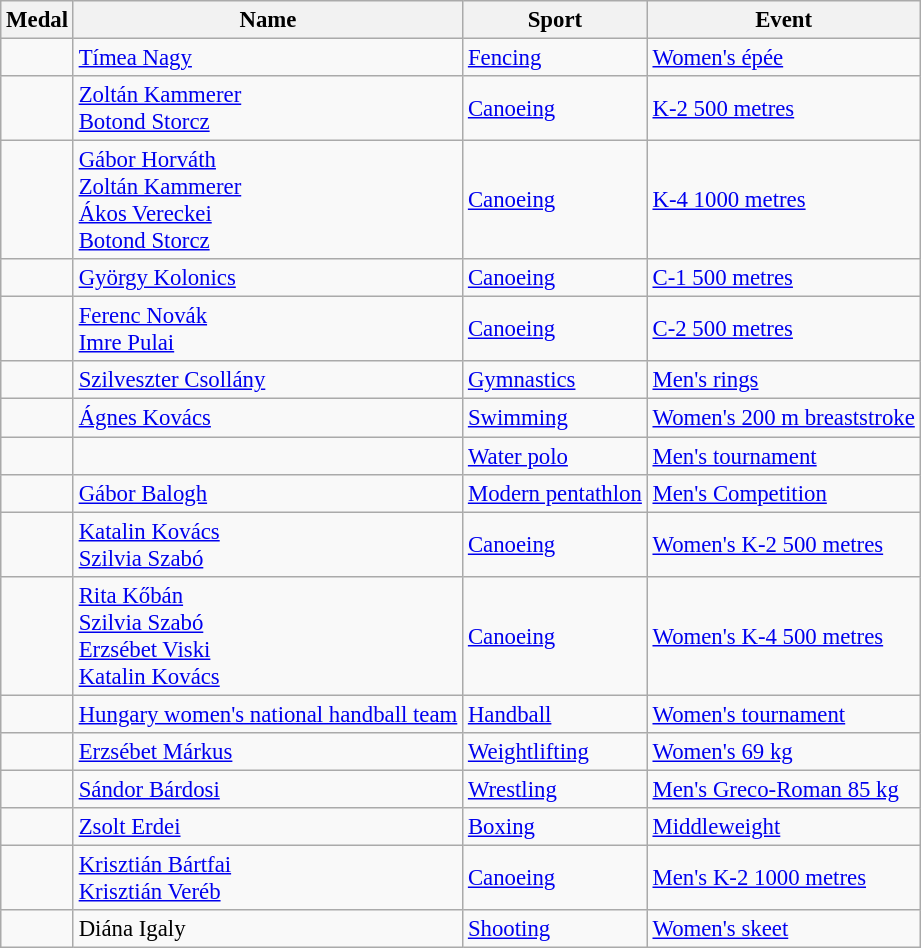<table class="wikitable sortable" style="font-size:95%">
<tr>
<th>Medal</th>
<th>Name</th>
<th>Sport</th>
<th>Event</th>
</tr>
<tr>
<td></td>
<td><a href='#'>Tímea Nagy</a></td>
<td><a href='#'>Fencing</a></td>
<td><a href='#'>Women's épée</a></td>
</tr>
<tr>
<td></td>
<td><a href='#'>Zoltán Kammerer</a><br><a href='#'>Botond Storcz</a></td>
<td><a href='#'>Canoeing</a></td>
<td><a href='#'>K-2 500 metres</a></td>
</tr>
<tr>
<td></td>
<td><a href='#'>Gábor Horváth</a><br><a href='#'>Zoltán Kammerer</a><br><a href='#'>Ákos Vereckei</a><br><a href='#'>Botond Storcz</a></td>
<td><a href='#'>Canoeing</a></td>
<td><a href='#'>K-4 1000 metres</a></td>
</tr>
<tr>
<td></td>
<td><a href='#'>György Kolonics</a></td>
<td><a href='#'>Canoeing</a></td>
<td><a href='#'>C-1 500 metres</a></td>
</tr>
<tr>
<td></td>
<td><a href='#'>Ferenc Novák</a><br><a href='#'>Imre Pulai</a></td>
<td><a href='#'>Canoeing</a></td>
<td><a href='#'>C-2 500 metres</a></td>
</tr>
<tr>
<td></td>
<td><a href='#'>Szilveszter Csollány</a></td>
<td><a href='#'>Gymnastics</a></td>
<td><a href='#'>Men's rings</a></td>
</tr>
<tr>
<td></td>
<td><a href='#'>Ágnes Kovács</a></td>
<td><a href='#'>Swimming</a></td>
<td><a href='#'>Women's 200 m breaststroke</a></td>
</tr>
<tr>
<td></td>
<td><br></td>
<td><a href='#'>Water polo</a></td>
<td><a href='#'>Men's tournament</a></td>
</tr>
<tr>
<td></td>
<td><a href='#'>Gábor Balogh</a></td>
<td><a href='#'>Modern pentathlon</a></td>
<td><a href='#'>Men's Competition</a></td>
</tr>
<tr>
<td></td>
<td><a href='#'>Katalin Kovács</a><br><a href='#'>Szilvia Szabó</a></td>
<td><a href='#'>Canoeing</a></td>
<td><a href='#'>Women's K-2 500 metres</a></td>
</tr>
<tr>
<td></td>
<td><a href='#'>Rita Kőbán</a><br><a href='#'>Szilvia Szabó</a><br><a href='#'>Erzsébet Viski</a><br><a href='#'>Katalin Kovács</a></td>
<td><a href='#'>Canoeing</a></td>
<td><a href='#'>Women's K-4 500 metres</a></td>
</tr>
<tr>
<td></td>
<td><a href='#'>Hungary women's national handball team</a></td>
<td><a href='#'>Handball</a></td>
<td><a href='#'>Women's tournament</a></td>
</tr>
<tr>
<td></td>
<td><a href='#'>Erzsébet Márkus</a></td>
<td><a href='#'>Weightlifting</a></td>
<td><a href='#'>Women's 69 kg</a></td>
</tr>
<tr>
<td></td>
<td><a href='#'>Sándor Bárdosi</a></td>
<td><a href='#'>Wrestling</a></td>
<td><a href='#'>Men's Greco-Roman 85 kg</a></td>
</tr>
<tr>
<td></td>
<td><a href='#'>Zsolt Erdei</a></td>
<td><a href='#'>Boxing</a></td>
<td><a href='#'>Middleweight</a></td>
</tr>
<tr>
<td></td>
<td><a href='#'>Krisztián Bártfai</a><br><a href='#'>Krisztián Veréb</a></td>
<td><a href='#'>Canoeing</a></td>
<td><a href='#'>Men's K-2 1000 metres</a></td>
</tr>
<tr>
<td></td>
<td>Diána Igaly</td>
<td><a href='#'>Shooting</a></td>
<td><a href='#'>Women's skeet</a></td>
</tr>
</table>
